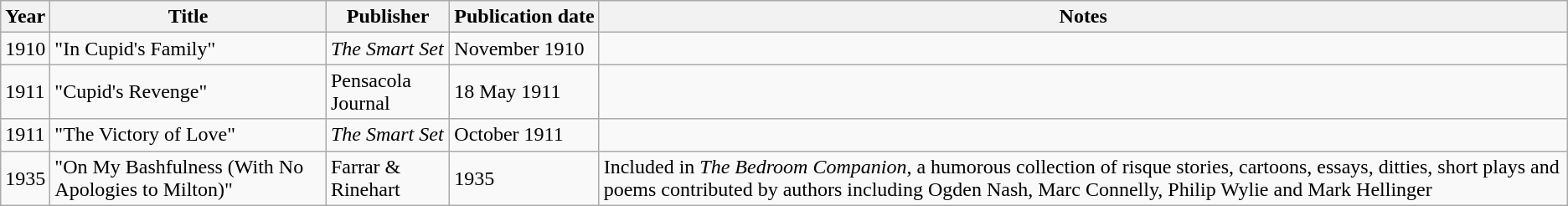<table class="wikitable sortable">
<tr>
<th>Year</th>
<th class="unsortable">Title</th>
<th class="unsortable">Publisher</th>
<th class="unsortable">Publication date</th>
<th class="unsortable">Notes</th>
</tr>
<tr>
<td>1910</td>
<td>"In Cupid's Family"</td>
<td><em>The Smart Set</em></td>
<td>November 1910</td>
<td></td>
</tr>
<tr>
<td>1911</td>
<td>"Cupid's Revenge"</td>
<td>Pensacola Journal</td>
<td>18 May 1911</td>
<td></td>
</tr>
<tr>
<td>1911</td>
<td>"The Victory of Love"</td>
<td><em>The Smart Set</em></td>
<td>October 1911</td>
<td></td>
</tr>
<tr>
<td>1935</td>
<td>"On My Bashfulness (With No Apologies to Milton)"</td>
<td>Farrar & Rinehart</td>
<td>1935</td>
<td>Included in <em>The Bedroom Companion</em>, a humorous collection of risque stories, cartoons, essays, ditties, short plays and poems contributed by authors including Ogden Nash, Marc Connelly, Philip Wylie and Mark Hellinger</td>
</tr>
</table>
